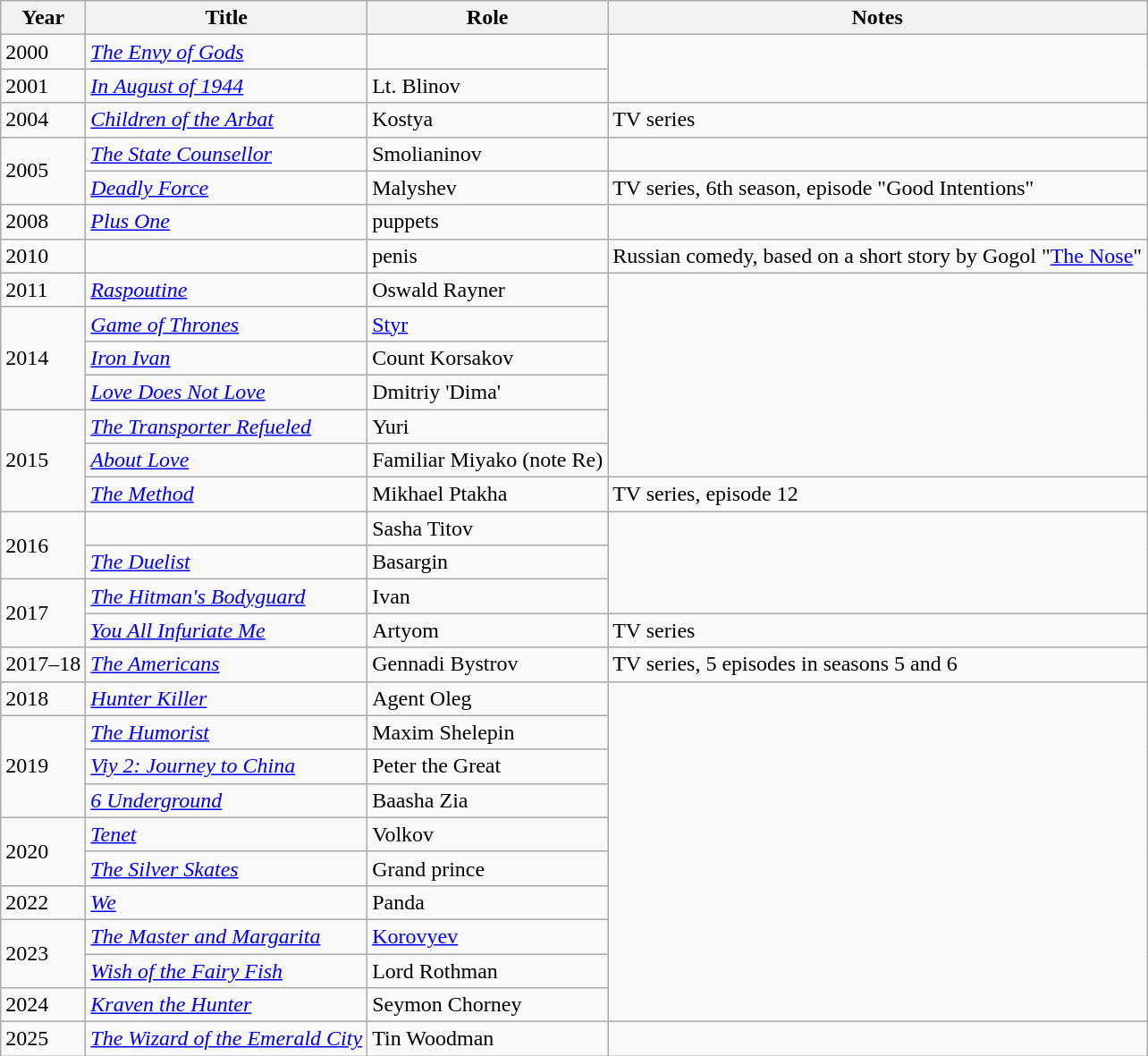<table class="wikitable">
<tr>
<th>Year</th>
<th>Title</th>
<th>Role</th>
<th class="unsortable">Notes</th>
</tr>
<tr>
<td>2000</td>
<td><em><a href='#'>The Envy of Gods</a></em></td>
<td></td>
<td rowspan="2"></td>
</tr>
<tr>
<td>2001</td>
<td><em><a href='#'>In August of 1944</a></em></td>
<td>Lt. Blinov</td>
</tr>
<tr>
<td>2004</td>
<td><em><a href='#'>Children of the Arbat</a></em></td>
<td>Kostya</td>
<td>TV series</td>
</tr>
<tr>
<td rowspan="2">2005</td>
<td><em><a href='#'>The State Counsellor</a></em></td>
<td>Smolianinov</td>
<td></td>
</tr>
<tr>
<td><em><a href='#'>Deadly Force</a></em></td>
<td>Malyshev</td>
<td>TV series, 6th season, episode "Good Intentions"</td>
</tr>
<tr>
<td>2008</td>
<td><em><a href='#'>Plus One</a></em></td>
<td>puppets</td>
<td></td>
</tr>
<tr>
<td>2010</td>
<td></td>
<td>penis</td>
<td>Russian comedy, based on a short story by Gogol "<a href='#'>The Nose</a>"</td>
</tr>
<tr>
<td>2011</td>
<td><em><a href='#'>Raspoutine</a></em></td>
<td>Oswald Rayner</td>
<td rowspan="6"></td>
</tr>
<tr>
<td rowspan="3">2014</td>
<td><em><a href='#'>Game of Thrones</a></em></td>
<td><a href='#'>Styr</a></td>
</tr>
<tr>
<td><em><a href='#'>Iron Ivan</a></em></td>
<td>Count Korsakov</td>
</tr>
<tr>
<td><em><a href='#'>Love Does Not Love</a></em></td>
<td>Dmitriy 'Dima'</td>
</tr>
<tr>
<td rowspan="3">2015</td>
<td><em><a href='#'>The Transporter Refueled</a></em></td>
<td>Yuri</td>
</tr>
<tr>
<td><em><a href='#'>About Love</a></em></td>
<td>Familiar Miyako (note Re)</td>
</tr>
<tr>
<td><em><a href='#'>The Method</a></em></td>
<td>Mikhael Ptakha</td>
<td>TV series, episode 12</td>
</tr>
<tr>
<td rowspan="2">2016</td>
<td></td>
<td>Sasha Titov</td>
<td rowspan="3"></td>
</tr>
<tr>
<td><em><a href='#'>The Duelist</a></em></td>
<td>Basargin</td>
</tr>
<tr>
<td rowspan="2">2017</td>
<td><em><a href='#'>The Hitman's Bodyguard</a></em></td>
<td>Ivan</td>
</tr>
<tr>
<td><em><a href='#'>You All Infuriate Me</a></em></td>
<td>Artyom</td>
<td>TV series</td>
</tr>
<tr>
<td>2017–18</td>
<td><em><a href='#'>The Americans</a></em></td>
<td>Gennadi Bystrov</td>
<td>TV series, 5 episodes in seasons 5 and 6</td>
</tr>
<tr>
<td>2018</td>
<td><em><a href='#'>Hunter Killer</a></em></td>
<td>Agent Oleg</td>
<td rowspan="10"></td>
</tr>
<tr>
<td rowspan="3">2019</td>
<td><em><a href='#'>The Humorist</a></em></td>
<td>Maxim Shelepin</td>
</tr>
<tr>
<td><em><a href='#'>Viy 2: Journey to China</a></em></td>
<td>Peter the Great</td>
</tr>
<tr>
<td><em><a href='#'>6 Underground</a></em></td>
<td>Baasha Zia</td>
</tr>
<tr>
<td rowspan="2">2020</td>
<td><em><a href='#'>Tenet</a></em></td>
<td>Volkov</td>
</tr>
<tr>
<td><em><a href='#'>The Silver Skates</a></em></td>
<td>Grand prince</td>
</tr>
<tr>
<td>2022</td>
<td><em><a href='#'>We</a></em></td>
<td>Panda</td>
</tr>
<tr>
<td rowspan="2">2023</td>
<td><em><a href='#'>The Master and Margarita</a></em></td>
<td><a href='#'>Korovyev</a></td>
</tr>
<tr>
<td><em><a href='#'>Wish of the Fairy Fish</a></em></td>
<td>Lord Rothman</td>
</tr>
<tr>
<td>2024</td>
<td><em><a href='#'>Kraven the Hunter</a></em></td>
<td>Seymon Chorney</td>
</tr>
<tr>
<td>2025</td>
<td><em><a href='#'>The Wizard of the Emerald City</a></em></td>
<td>Tin Woodman</td>
</tr>
</table>
